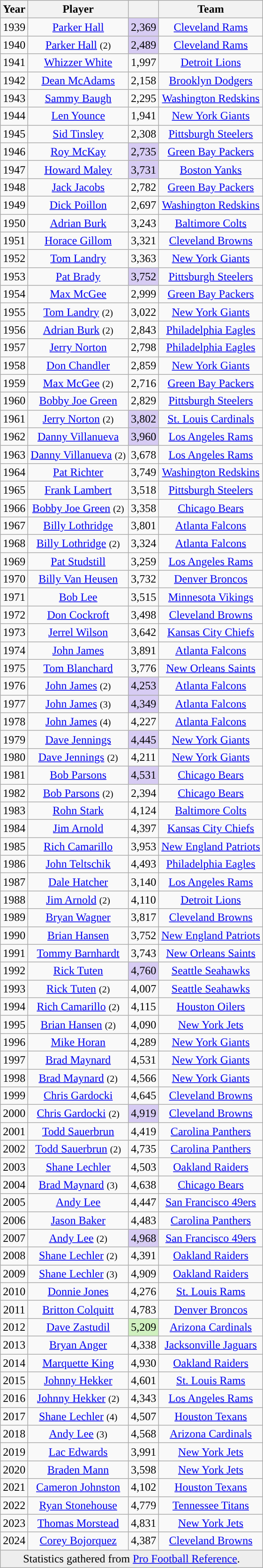<table class="wikitable sortable" style="text-align:center;">
<tr>
<th>Year</th>
<th>Player</th>
<th></th>
<th>Team</th>
</tr>
<tr>
<td>1939</td>
<td><a href='#'>Parker Hall</a></td>
<td style="background:#d7ccf3;">2,369</td>
<td><a href='#'>Cleveland Rams</a></td>
</tr>
<tr>
<td>1940</td>
<td><a href='#'>Parker Hall</a> <small>(2)</small></td>
<td style="background:#d7ccf3;">2,489</td>
<td><a href='#'>Cleveland Rams</a></td>
</tr>
<tr>
<td>1941</td>
<td><a href='#'>Whizzer White</a></td>
<td>1,997</td>
<td><a href='#'>Detroit Lions</a></td>
</tr>
<tr>
<td>1942</td>
<td><a href='#'>Dean McAdams</a></td>
<td>2,158</td>
<td><a href='#'>Brooklyn Dodgers</a></td>
</tr>
<tr>
<td>1943</td>
<td><a href='#'>Sammy Baugh</a></td>
<td>2,295</td>
<td><a href='#'>Washington Redskins</a></td>
</tr>
<tr>
<td>1944</td>
<td><a href='#'>Len Younce</a></td>
<td>1,941</td>
<td><a href='#'>New York Giants</a></td>
</tr>
<tr>
<td>1945</td>
<td><a href='#'>Sid Tinsley</a></td>
<td>2,308</td>
<td><a href='#'>Pittsburgh Steelers</a></td>
</tr>
<tr>
<td>1946</td>
<td><a href='#'>Roy McKay</a></td>
<td style="background:#d7ccf3;">2,735</td>
<td><a href='#'>Green Bay Packers</a></td>
</tr>
<tr>
<td>1947</td>
<td><a href='#'>Howard Maley</a></td>
<td style="background:#d7ccf3;">3,731</td>
<td><a href='#'>Boston Yanks</a></td>
</tr>
<tr>
<td>1948</td>
<td><a href='#'>Jack Jacobs</a></td>
<td>2,782</td>
<td><a href='#'>Green Bay Packers</a></td>
</tr>
<tr>
<td>1949</td>
<td><a href='#'>Dick Poillon</a></td>
<td>2,697</td>
<td><a href='#'>Washington Redskins</a></td>
</tr>
<tr>
<td>1950</td>
<td><a href='#'>Adrian Burk</a></td>
<td>3,243</td>
<td><a href='#'>Baltimore Colts</a></td>
</tr>
<tr>
<td>1951</td>
<td><a href='#'>Horace Gillom</a></td>
<td>3,321</td>
<td><a href='#'>Cleveland Browns</a></td>
</tr>
<tr>
<td>1952</td>
<td><a href='#'>Tom Landry</a></td>
<td>3,363</td>
<td><a href='#'>New York Giants</a></td>
</tr>
<tr>
<td>1953</td>
<td><a href='#'>Pat Brady</a></td>
<td style="background:#d7ccf3;">3,752</td>
<td><a href='#'>Pittsburgh Steelers</a></td>
</tr>
<tr>
<td>1954</td>
<td><a href='#'>Max McGee</a></td>
<td>2,999</td>
<td><a href='#'>Green Bay Packers</a></td>
</tr>
<tr>
<td>1955</td>
<td><a href='#'>Tom Landry</a> <small>(2)</small></td>
<td>3,022</td>
<td><a href='#'>New York Giants</a></td>
</tr>
<tr>
<td>1956</td>
<td><a href='#'>Adrian Burk</a> <small>(2)</small></td>
<td>2,843</td>
<td><a href='#'>Philadelphia Eagles</a></td>
</tr>
<tr>
<td>1957</td>
<td><a href='#'>Jerry Norton</a></td>
<td>2,798</td>
<td><a href='#'>Philadelphia Eagles</a></td>
</tr>
<tr>
<td>1958</td>
<td><a href='#'>Don Chandler</a></td>
<td>2,859</td>
<td><a href='#'>New York Giants</a></td>
</tr>
<tr>
<td>1959</td>
<td><a href='#'>Max McGee</a> <small>(2)</small></td>
<td>2,716</td>
<td><a href='#'>Green Bay Packers</a></td>
</tr>
<tr>
<td>1960</td>
<td><a href='#'>Bobby Joe Green</a></td>
<td>2,829</td>
<td><a href='#'>Pittsburgh Steelers</a></td>
</tr>
<tr>
<td>1961</td>
<td><a href='#'>Jerry Norton</a> <small>(2)</small></td>
<td style="background:#d7ccf3;">3,802</td>
<td><a href='#'>St. Louis Cardinals</a></td>
</tr>
<tr>
<td>1962</td>
<td><a href='#'>Danny Villanueva</a></td>
<td style="background:#d7ccf3;">3,960</td>
<td><a href='#'>Los Angeles Rams</a></td>
</tr>
<tr>
<td>1963</td>
<td><a href='#'>Danny Villanueva</a> <small>(2)</small></td>
<td>3,678</td>
<td><a href='#'>Los Angeles Rams</a></td>
</tr>
<tr>
<td>1964</td>
<td><a href='#'>Pat Richter</a></td>
<td>3,749</td>
<td><a href='#'>Washington Redskins</a></td>
</tr>
<tr>
<td>1965</td>
<td><a href='#'>Frank Lambert</a></td>
<td>3,518</td>
<td><a href='#'>Pittsburgh Steelers</a></td>
</tr>
<tr>
<td>1966</td>
<td><a href='#'>Bobby Joe Green</a> <small>(2)</small></td>
<td>3,358</td>
<td><a href='#'>Chicago Bears</a></td>
</tr>
<tr>
<td>1967</td>
<td><a href='#'>Billy Lothridge</a></td>
<td>3,801</td>
<td><a href='#'>Atlanta Falcons</a></td>
</tr>
<tr>
<td>1968</td>
<td><a href='#'>Billy Lothridge</a> <small>(2)</small></td>
<td>3,324</td>
<td><a href='#'>Atlanta Falcons</a></td>
</tr>
<tr>
<td>1969</td>
<td><a href='#'>Pat Studstill</a></td>
<td>3,259</td>
<td><a href='#'>Los Angeles Rams</a></td>
</tr>
<tr>
<td>1970</td>
<td><a href='#'>Billy Van Heusen</a></td>
<td>3,732</td>
<td><a href='#'>Denver Broncos</a></td>
</tr>
<tr>
<td>1971</td>
<td><a href='#'>Bob Lee</a></td>
<td>3,515</td>
<td><a href='#'>Minnesota Vikings</a></td>
</tr>
<tr>
<td>1972</td>
<td><a href='#'>Don Cockroft</a></td>
<td>3,498</td>
<td><a href='#'>Cleveland Browns</a></td>
</tr>
<tr>
<td>1973</td>
<td><a href='#'>Jerrel Wilson</a></td>
<td>3,642</td>
<td><a href='#'>Kansas City Chiefs</a></td>
</tr>
<tr>
<td>1974</td>
<td><a href='#'>John James</a></td>
<td>3,891</td>
<td><a href='#'>Atlanta Falcons</a></td>
</tr>
<tr>
<td>1975</td>
<td><a href='#'>Tom Blanchard</a></td>
<td>3,776</td>
<td><a href='#'>New Orleans Saints</a></td>
</tr>
<tr>
<td>1976</td>
<td><a href='#'>John James</a> <small>(2)</small></td>
<td style="background:#d7ccf3;">4,253</td>
<td><a href='#'>Atlanta Falcons</a></td>
</tr>
<tr>
<td>1977</td>
<td><a href='#'>John James</a> <small>(3)</small></td>
<td style="background:#d7ccf3;">4,349</td>
<td><a href='#'>Atlanta Falcons</a></td>
</tr>
<tr>
<td>1978</td>
<td><a href='#'>John James</a> <small>(4)</small></td>
<td>4,227</td>
<td><a href='#'>Atlanta Falcons</a></td>
</tr>
<tr>
<td>1979</td>
<td><a href='#'>Dave Jennings</a></td>
<td style="background:#d7ccf3;">4,445</td>
<td><a href='#'>New York Giants</a></td>
</tr>
<tr>
<td>1980</td>
<td><a href='#'>Dave Jennings</a> <small>(2)</small></td>
<td>4,211</td>
<td><a href='#'>New York Giants</a></td>
</tr>
<tr>
<td>1981</td>
<td><a href='#'>Bob Parsons</a></td>
<td style="background:#d7ccf3;">4,531</td>
<td><a href='#'>Chicago Bears</a></td>
</tr>
<tr>
<td>1982</td>
<td><a href='#'>Bob Parsons</a> <small>(2)</small></td>
<td>2,394</td>
<td><a href='#'>Chicago Bears</a></td>
</tr>
<tr>
<td>1983</td>
<td><a href='#'>Rohn Stark</a></td>
<td>4,124</td>
<td><a href='#'>Baltimore Colts</a></td>
</tr>
<tr>
<td>1984</td>
<td><a href='#'>Jim Arnold</a></td>
<td>4,397</td>
<td><a href='#'>Kansas City Chiefs</a></td>
</tr>
<tr>
<td>1985</td>
<td><a href='#'>Rich Camarillo</a></td>
<td>3,953</td>
<td><a href='#'>New England Patriots</a></td>
</tr>
<tr>
<td>1986</td>
<td><a href='#'>John Teltschik</a></td>
<td>4,493</td>
<td><a href='#'>Philadelphia Eagles</a></td>
</tr>
<tr>
<td>1987</td>
<td><a href='#'>Dale Hatcher</a></td>
<td>3,140</td>
<td><a href='#'>Los Angeles Rams</a></td>
</tr>
<tr>
<td>1988</td>
<td><a href='#'>Jim Arnold</a> <small>(2)</small></td>
<td>4,110</td>
<td><a href='#'>Detroit Lions</a></td>
</tr>
<tr>
<td>1989</td>
<td><a href='#'>Bryan Wagner</a></td>
<td>3,817</td>
<td><a href='#'>Cleveland Browns</a></td>
</tr>
<tr>
<td>1990</td>
<td><a href='#'>Brian Hansen</a></td>
<td>3,752</td>
<td><a href='#'>New England Patriots</a></td>
</tr>
<tr>
<td>1991</td>
<td><a href='#'>Tommy Barnhardt</a></td>
<td>3,743</td>
<td><a href='#'>New Orleans Saints</a></td>
</tr>
<tr>
<td>1992</td>
<td><a href='#'>Rick Tuten</a></td>
<td style="background:#d7ccf3;">4,760</td>
<td><a href='#'>Seattle Seahawks</a></td>
</tr>
<tr>
<td>1993</td>
<td><a href='#'>Rick Tuten</a> <small>(2)</small></td>
<td>4,007</td>
<td><a href='#'>Seattle Seahawks</a></td>
</tr>
<tr>
<td>1994</td>
<td><a href='#'>Rich Camarillo</a> <small>(2)</small></td>
<td>4,115</td>
<td><a href='#'>Houston Oilers</a></td>
</tr>
<tr>
<td>1995</td>
<td><a href='#'>Brian Hansen</a> <small>(2)</small></td>
<td>4,090</td>
<td><a href='#'>New York Jets</a></td>
</tr>
<tr>
<td>1996</td>
<td><a href='#'>Mike Horan</a></td>
<td>4,289</td>
<td><a href='#'>New York Giants</a></td>
</tr>
<tr>
<td>1997</td>
<td><a href='#'>Brad Maynard</a></td>
<td>4,531</td>
<td><a href='#'>New York Giants</a></td>
</tr>
<tr>
<td>1998</td>
<td><a href='#'>Brad Maynard</a> <small>(2)</small></td>
<td>4,566</td>
<td><a href='#'>New York Giants</a></td>
</tr>
<tr>
<td>1999</td>
<td><a href='#'>Chris Gardocki</a></td>
<td>4,645</td>
<td><a href='#'>Cleveland Browns</a></td>
</tr>
<tr>
<td>2000</td>
<td><a href='#'>Chris Gardocki</a> <small>(2)</small></td>
<td style="background:#d7ccf3;">4,919</td>
<td><a href='#'>Cleveland Browns</a></td>
</tr>
<tr>
<td>2001</td>
<td><a href='#'>Todd Sauerbrun</a></td>
<td>4,419</td>
<td><a href='#'>Carolina Panthers</a></td>
</tr>
<tr>
<td>2002</td>
<td><a href='#'>Todd Sauerbrun</a> <small>(2)</small></td>
<td>4,735</td>
<td><a href='#'>Carolina Panthers</a></td>
</tr>
<tr>
<td>2003</td>
<td><a href='#'>Shane Lechler</a></td>
<td>4,503</td>
<td><a href='#'>Oakland Raiders</a></td>
</tr>
<tr>
<td>2004</td>
<td><a href='#'>Brad Maynard</a> <small>(3)</small></td>
<td>4,638</td>
<td><a href='#'>Chicago Bears</a></td>
</tr>
<tr>
<td>2005</td>
<td><a href='#'>Andy Lee</a></td>
<td>4,447</td>
<td><a href='#'>San Francisco 49ers</a></td>
</tr>
<tr>
<td>2006</td>
<td><a href='#'>Jason Baker</a></td>
<td>4,483</td>
<td><a href='#'>Carolina Panthers</a></td>
</tr>
<tr>
<td>2007</td>
<td><a href='#'>Andy Lee</a> <small>(2)</small></td>
<td style="background:#d7ccf3;">4,968</td>
<td><a href='#'>San Francisco 49ers</a></td>
</tr>
<tr>
<td>2008</td>
<td><a href='#'>Shane Lechler</a> <small>(2)</small></td>
<td>4,391</td>
<td><a href='#'>Oakland Raiders</a></td>
</tr>
<tr>
<td>2009</td>
<td><a href='#'>Shane Lechler</a> <small>(3)</small></td>
<td>4,909</td>
<td><a href='#'>Oakland Raiders</a></td>
</tr>
<tr>
<td>2010</td>
<td><a href='#'>Donnie Jones</a></td>
<td>4,276</td>
<td><a href='#'>St. Louis Rams</a></td>
</tr>
<tr>
<td>2011</td>
<td><a href='#'>Britton Colquitt</a></td>
<td>4,783</td>
<td><a href='#'>Denver Broncos</a></td>
</tr>
<tr>
<td>2012</td>
<td><a href='#'>Dave Zastudil</a></td>
<td style="background:#d0f0c0;">5,209</td>
<td><a href='#'>Arizona Cardinals</a></td>
</tr>
<tr>
<td>2013</td>
<td><a href='#'>Bryan Anger</a></td>
<td>4,338</td>
<td><a href='#'>Jacksonville Jaguars</a></td>
</tr>
<tr>
<td>2014</td>
<td><a href='#'>Marquette King</a></td>
<td>4,930</td>
<td><a href='#'>Oakland Raiders</a></td>
</tr>
<tr>
<td>2015</td>
<td><a href='#'>Johnny Hekker</a></td>
<td>4,601</td>
<td><a href='#'>St. Louis Rams</a></td>
</tr>
<tr>
<td>2016</td>
<td><a href='#'>Johnny Hekker</a> <small>(2)</small></td>
<td>4,343</td>
<td><a href='#'>Los Angeles Rams</a></td>
</tr>
<tr>
<td>2017</td>
<td><a href='#'>Shane Lechler</a> <small>(4)</small></td>
<td>4,507</td>
<td><a href='#'>Houston Texans</a></td>
</tr>
<tr>
<td>2018</td>
<td><a href='#'>Andy Lee</a> <small>(3)</small></td>
<td>4,568</td>
<td><a href='#'>Arizona Cardinals</a></td>
</tr>
<tr>
<td>2019</td>
<td><a href='#'>Lac Edwards</a></td>
<td>3,991</td>
<td><a href='#'>New York Jets</a></td>
</tr>
<tr>
<td>2020</td>
<td><a href='#'>Braden Mann</a></td>
<td>3,598</td>
<td><a href='#'>New York Jets</a></td>
</tr>
<tr>
<td>2021</td>
<td><a href='#'>Cameron Johnston</a></td>
<td>4,102</td>
<td><a href='#'>Houston Texans</a></td>
</tr>
<tr>
<td>2022</td>
<td><a href='#'>Ryan Stonehouse</a></td>
<td>4,779</td>
<td><a href='#'>Tennessee Titans</a></td>
</tr>
<tr>
<td>2023</td>
<td><a href='#'>Thomas Morstead</a></td>
<td>4,831</td>
<td><a href='#'>New York Jets</a></td>
</tr>
<tr>
<td>2024</td>
<td><a href='#'>Corey Bojorquez</a></td>
<td>4,387</td>
<td><a href='#'>Cleveland Browns</a></td>
</tr>
<tr class="sortbottom" style="background:#eee;">
<td style="text-align:center;" colspan="4">Statistics gathered from <a href='#'>Pro Football Reference</a>.</td>
</tr>
</table>
